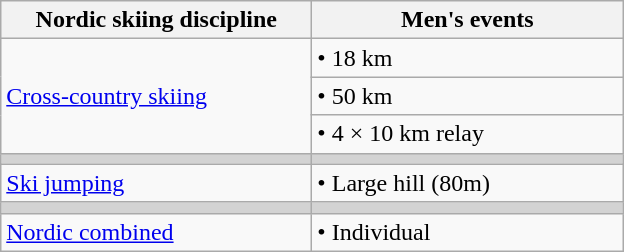<table class="wikitable">
<tr>
<th width=200!>Nordic skiing discipline</th>
<th width=200!>Men's events</th>
</tr>
<tr>
<td rowspan=3><a href='#'>Cross-country skiing</a></td>
<td>• 18 km</td>
</tr>
<tr>
<td>• 50 km</td>
</tr>
<tr>
<td>• 4 × 10 km relay</td>
</tr>
<tr bgcolor=lightgray>
<td></td>
<td></td>
</tr>
<tr>
<td><a href='#'>Ski jumping</a></td>
<td>• Large hill (80m)</td>
</tr>
<tr bgcolor=lightgray>
<td></td>
<td></td>
</tr>
<tr>
<td><a href='#'>Nordic combined</a></td>
<td>• Individual</td>
</tr>
</table>
